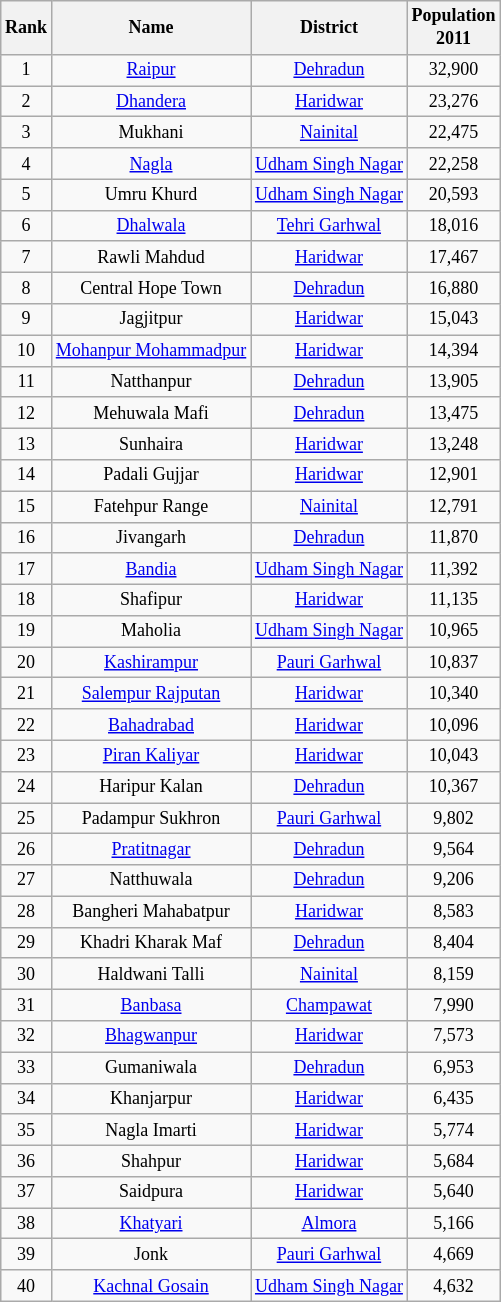<table class="sortable wikitable" style="text-align:center;font-size: 9pt">
<tr>
<th>Rank</th>
<th>Name</th>
<th>District</th>
<th>Population<br>2011</th>
</tr>
<tr>
<td>1</td>
<td><a href='#'>Raipur</a></td>
<td><a href='#'>Dehradun</a></td>
<td>32,900</td>
</tr>
<tr>
<td>2</td>
<td><a href='#'>Dhandera</a></td>
<td><a href='#'>Haridwar</a></td>
<td>23,276</td>
</tr>
<tr>
<td>3</td>
<td>Mukhani</td>
<td><a href='#'>Nainital</a></td>
<td>22,475</td>
</tr>
<tr>
<td>4</td>
<td><a href='#'>Nagla</a></td>
<td><a href='#'>Udham Singh Nagar</a></td>
<td>22,258</td>
</tr>
<tr>
<td>5</td>
<td>Umru Khurd</td>
<td><a href='#'>Udham Singh Nagar</a></td>
<td>20,593</td>
</tr>
<tr>
<td>6</td>
<td><a href='#'>Dhalwala</a></td>
<td><a href='#'>Tehri Garhwal</a></td>
<td>18,016</td>
</tr>
<tr>
<td>7</td>
<td>Rawli Mahdud</td>
<td><a href='#'>Haridwar</a></td>
<td>17,467</td>
</tr>
<tr>
<td>8</td>
<td>Central Hope Town</td>
<td><a href='#'>Dehradun</a></td>
<td>16,880</td>
</tr>
<tr>
<td>9</td>
<td>Jagjitpur</td>
<td><a href='#'>Haridwar</a></td>
<td>15,043</td>
</tr>
<tr>
<td>10</td>
<td><a href='#'>Mohanpur Mohammadpur</a></td>
<td><a href='#'>Haridwar</a></td>
<td>14,394</td>
</tr>
<tr>
<td>11</td>
<td>Natthanpur</td>
<td><a href='#'>Dehradun</a></td>
<td>13,905</td>
</tr>
<tr>
<td>12</td>
<td>Mehuwala Mafi</td>
<td><a href='#'>Dehradun</a></td>
<td>13,475</td>
</tr>
<tr>
<td>13</td>
<td>Sunhaira</td>
<td><a href='#'>Haridwar</a></td>
<td>13,248</td>
</tr>
<tr>
<td>14</td>
<td>Padali Gujjar</td>
<td><a href='#'>Haridwar</a></td>
<td>12,901</td>
</tr>
<tr>
<td>15</td>
<td>Fatehpur Range</td>
<td><a href='#'>Nainital</a></td>
<td>12,791</td>
</tr>
<tr>
<td>16</td>
<td>Jivangarh</td>
<td><a href='#'>Dehradun</a></td>
<td>11,870</td>
</tr>
<tr>
<td>17</td>
<td><a href='#'>Bandia</a></td>
<td><a href='#'>Udham Singh Nagar</a></td>
<td>11,392</td>
</tr>
<tr>
<td>18</td>
<td>Shafipur</td>
<td><a href='#'>Haridwar</a></td>
<td>11,135</td>
</tr>
<tr>
<td>19</td>
<td>Maholia</td>
<td><a href='#'>Udham Singh Nagar</a></td>
<td>10,965</td>
</tr>
<tr>
<td>20</td>
<td><a href='#'>Kashirampur</a></td>
<td><a href='#'>Pauri Garhwal</a></td>
<td>10,837</td>
</tr>
<tr>
<td>21</td>
<td><a href='#'>Salempur Rajputan</a></td>
<td><a href='#'>Haridwar</a></td>
<td>10,340</td>
</tr>
<tr>
<td>22</td>
<td><a href='#'>Bahadrabad</a></td>
<td><a href='#'>Haridwar</a></td>
<td>10,096</td>
</tr>
<tr>
<td>23</td>
<td><a href='#'>Piran Kaliyar</a></td>
<td><a href='#'>Haridwar</a></td>
<td>10,043</td>
</tr>
<tr>
<td>24</td>
<td>Haripur Kalan</td>
<td><a href='#'>Dehradun</a></td>
<td>10,367</td>
</tr>
<tr>
<td>25</td>
<td>Padampur Sukhron</td>
<td><a href='#'>Pauri Garhwal</a></td>
<td>9,802</td>
</tr>
<tr>
<td>26</td>
<td><a href='#'>Pratitnagar</a></td>
<td><a href='#'>Dehradun</a></td>
<td>9,564</td>
</tr>
<tr>
<td>27</td>
<td>Natthuwala</td>
<td><a href='#'>Dehradun</a></td>
<td>9,206</td>
</tr>
<tr>
<td>28</td>
<td>Bangheri Mahabatpur</td>
<td><a href='#'>Haridwar</a></td>
<td>8,583</td>
</tr>
<tr>
<td>29</td>
<td>Khadri Kharak Maf</td>
<td><a href='#'>Dehradun</a></td>
<td>8,404</td>
</tr>
<tr>
<td>30</td>
<td>Haldwani Talli</td>
<td><a href='#'>Nainital</a></td>
<td>8,159</td>
</tr>
<tr>
<td>31</td>
<td><a href='#'>Banbasa</a></td>
<td><a href='#'>Champawat</a></td>
<td>7,990</td>
</tr>
<tr>
<td>32</td>
<td><a href='#'>Bhagwanpur</a></td>
<td><a href='#'>Haridwar</a></td>
<td>7,573</td>
</tr>
<tr>
<td>33</td>
<td>Gumaniwala</td>
<td><a href='#'>Dehradun</a></td>
<td>6,953</td>
</tr>
<tr>
<td>34</td>
<td>Khanjarpur</td>
<td><a href='#'>Haridwar</a></td>
<td>6,435</td>
</tr>
<tr>
<td>35</td>
<td>Nagla Imarti</td>
<td><a href='#'>Haridwar</a></td>
<td>5,774</td>
</tr>
<tr>
<td>36</td>
<td>Shahpur</td>
<td><a href='#'>Haridwar</a></td>
<td>5,684</td>
</tr>
<tr>
<td>37</td>
<td>Saidpura</td>
<td><a href='#'>Haridwar</a></td>
<td>5,640</td>
</tr>
<tr>
<td>38</td>
<td><a href='#'>Khatyari</a></td>
<td><a href='#'>Almora</a></td>
<td>5,166</td>
</tr>
<tr>
<td>39</td>
<td>Jonk</td>
<td><a href='#'>Pauri Garhwal</a></td>
<td>4,669</td>
</tr>
<tr>
<td>40</td>
<td><a href='#'>Kachnal Gosain</a></td>
<td><a href='#'>Udham Singh Nagar</a></td>
<td>4,632</td>
</tr>
</table>
